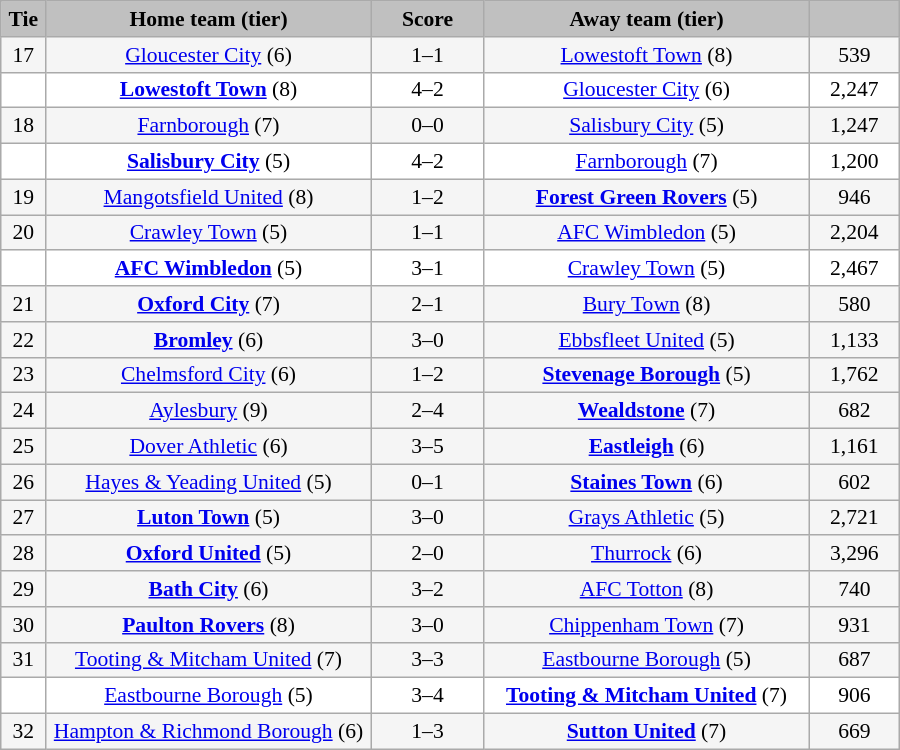<table class="wikitable" style="width: 600px; background:WhiteSmoke; text-align:center; font-size:90%">
<tr>
<td scope="col" style="width:  5.00%; background:silver;"><strong>Tie</strong></td>
<td scope="col" style="width: 36.25%; background:silver;"><strong>Home team (tier)</strong></td>
<td scope="col" style="width: 12.50%; background:silver;"><strong>Score</strong></td>
<td scope="col" style="width: 36.25%; background:silver;"><strong>Away team (tier)</strong></td>
<td scope="col" style="width: 10.00%; background:silver;"><strong></strong></td>
</tr>
<tr>
<td>17</td>
<td><a href='#'>Gloucester City</a> (6)</td>
<td>1–1</td>
<td><a href='#'>Lowestoft Town</a> (8)</td>
<td>539</td>
</tr>
<tr style="background:white;">
<td><em></em></td>
<td><strong><a href='#'>Lowestoft Town</a></strong> (8)</td>
<td>4–2</td>
<td><a href='#'>Gloucester City</a> (6)</td>
<td>2,247</td>
</tr>
<tr>
<td>18</td>
<td><a href='#'>Farnborough</a> (7)</td>
<td>0–0</td>
<td><a href='#'>Salisbury City</a> (5)</td>
<td>1,247</td>
</tr>
<tr style="background:white;">
<td><em></em></td>
<td><strong><a href='#'>Salisbury City</a></strong> (5)</td>
<td>4–2</td>
<td><a href='#'>Farnborough</a> (7)</td>
<td>1,200</td>
</tr>
<tr>
<td>19</td>
<td><a href='#'>Mangotsfield United</a> (8)</td>
<td>1–2</td>
<td><strong><a href='#'>Forest Green Rovers</a></strong> (5)</td>
<td>946</td>
</tr>
<tr>
<td>20</td>
<td><a href='#'>Crawley Town</a> (5)</td>
<td>1–1</td>
<td><a href='#'>AFC Wimbledon</a> (5)</td>
<td>2,204</td>
</tr>
<tr style="background:white;">
<td><em></em></td>
<td><strong><a href='#'>AFC Wimbledon</a></strong> (5)</td>
<td>3–1</td>
<td><a href='#'>Crawley Town</a> (5)</td>
<td>2,467</td>
</tr>
<tr>
<td>21</td>
<td><strong><a href='#'>Oxford City</a></strong> (7)</td>
<td>2–1</td>
<td><a href='#'>Bury Town</a> (8)</td>
<td>580</td>
</tr>
<tr>
<td>22</td>
<td><strong><a href='#'>Bromley</a></strong> (6)</td>
<td>3–0</td>
<td><a href='#'>Ebbsfleet United</a> (5)</td>
<td>1,133</td>
</tr>
<tr>
<td>23</td>
<td><a href='#'>Chelmsford City</a> (6)</td>
<td>1–2</td>
<td><strong><a href='#'>Stevenage Borough</a></strong> (5)</td>
<td>1,762</td>
</tr>
<tr>
<td>24</td>
<td><a href='#'>Aylesbury</a> (9)</td>
<td>2–4</td>
<td><strong><a href='#'>Wealdstone</a></strong> (7)</td>
<td>682</td>
</tr>
<tr>
<td>25</td>
<td><a href='#'>Dover Athletic</a> (6)</td>
<td>3–5</td>
<td><strong><a href='#'>Eastleigh</a></strong> (6)</td>
<td>1,161</td>
</tr>
<tr>
<td>26</td>
<td><a href='#'>Hayes & Yeading United</a> (5)</td>
<td>0–1</td>
<td><strong><a href='#'>Staines Town</a></strong> (6)</td>
<td>602</td>
</tr>
<tr>
<td>27</td>
<td><strong><a href='#'>Luton Town</a></strong> (5)</td>
<td>3–0</td>
<td><a href='#'>Grays Athletic</a> (5)</td>
<td>2,721</td>
</tr>
<tr>
<td>28</td>
<td><strong><a href='#'>Oxford United</a></strong> (5)</td>
<td>2–0</td>
<td><a href='#'>Thurrock</a> (6)</td>
<td>3,296</td>
</tr>
<tr>
<td>29</td>
<td><strong><a href='#'>Bath City</a></strong> (6)</td>
<td>3–2</td>
<td><a href='#'>AFC Totton</a> (8)</td>
<td>740</td>
</tr>
<tr>
<td>30</td>
<td><strong><a href='#'>Paulton Rovers</a></strong> (8)</td>
<td>3–0</td>
<td><a href='#'>Chippenham Town</a> (7)</td>
<td>931</td>
</tr>
<tr>
<td>31</td>
<td><a href='#'>Tooting & Mitcham United</a> (7)</td>
<td>3–3</td>
<td><a href='#'>Eastbourne Borough</a> (5)</td>
<td>687</td>
</tr>
<tr style="background:white;">
<td><em></em></td>
<td><a href='#'>Eastbourne Borough</a> (5)</td>
<td>3–4</td>
<td><strong><a href='#'>Tooting & Mitcham United</a></strong> (7)</td>
<td>906</td>
</tr>
<tr>
<td>32</td>
<td><a href='#'>Hampton & Richmond Borough</a> (6)</td>
<td>1–3</td>
<td><strong><a href='#'>Sutton United</a></strong> (7)</td>
<td>669</td>
</tr>
</table>
